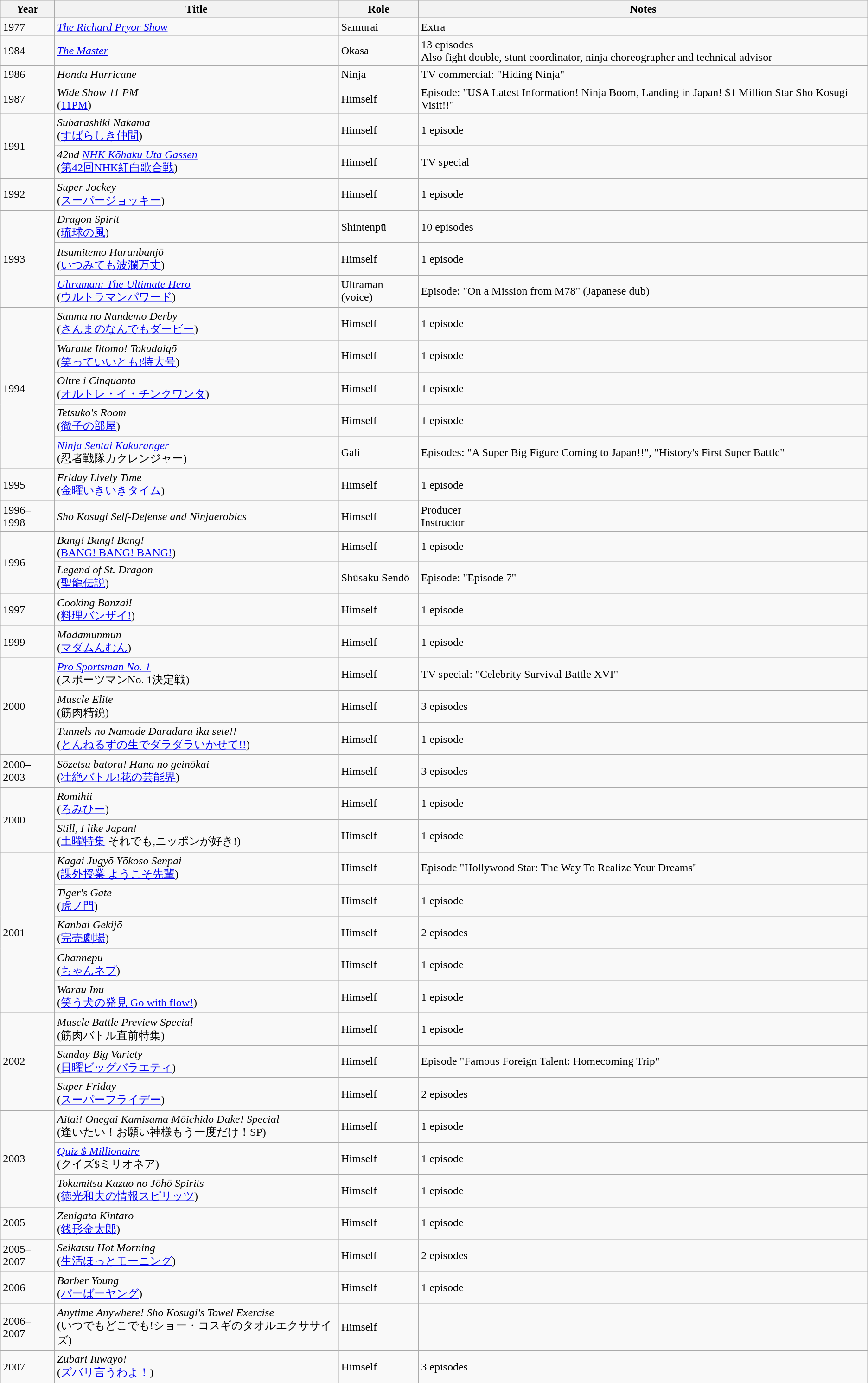<table class="wikitable">
<tr>
<th>Year</th>
<th>Title</th>
<th>Role</th>
<th>Notes</th>
</tr>
<tr>
<td>1977 </td>
<td><em><a href='#'>The Richard Pryor Show</a></em></td>
<td>Samurai</td>
<td>Extra</td>
</tr>
<tr>
<td>1984 </td>
<td><em><a href='#'>The Master</a></em></td>
<td>Okasa</td>
<td>13 episodes<br>Also fight double, stunt coordinator, ninja choreographer and technical advisor</td>
</tr>
<tr>
<td>1986</td>
<td><em>Honda Hurricane</em></td>
<td>Ninja</td>
<td>TV commercial: "Hiding Ninja"</td>
</tr>
<tr>
<td>1987 </td>
<td><em>Wide Show 11 PM</em><br>(<a href='#'>11PM</a>)</td>
<td>Himself</td>
<td>Episode: "USA Latest Information! Ninja Boom, Landing in Japan! $1 Million Star Sho Kosugi Visit!!"</td>
</tr>
<tr>
<td rowspan="2">1991</td>
<td><em>Subarashiki Nakama</em><br>(<a href='#'>すばらしき仲間</a>)</td>
<td>Himself</td>
<td>1 episode</td>
</tr>
<tr>
<td> <em>42nd <a href='#'>NHK Kōhaku Uta Gassen</a></em><br>(<a href='#'>第42回NHK紅白歌合戦</a>)</td>
<td>Himself</td>
<td>TV special</td>
</tr>
<tr>
<td>1992</td>
<td><em>Super Jockey</em><br>(<a href='#'>スーパージョッキー</a>)</td>
<td>Himself</td>
<td>1 episode </td>
</tr>
<tr>
<td rowspan="3">1993</td>
<td> <em>Dragon Spirit</em><br>(<a href='#'>琉球の風</a>)</td>
<td>Shintenpū</td>
<td>10 episodes</td>
</tr>
<tr>
<td> <em>Itsumitemo Haranbanjō</em><br>(<a href='#'>いつみても波瀾万丈</a>)</td>
<td>Himself</td>
<td>1 episode</td>
</tr>
<tr>
<td> <em><a href='#'>Ultraman: The Ultimate Hero</a></em><br>(<a href='#'>ウルトラマンパワード</a>)</td>
<td>Ultraman (voice)</td>
<td>Episode: "On a Mission from M78" (Japanese dub)</td>
</tr>
<tr>
<td rowspan="5">1994</td>
<td><em>Sanma no Nandemo Derby</em><br>(<a href='#'>さんまのなんでもダービー</a>)</td>
<td>Himself</td>
<td>1 episode</td>
</tr>
<tr>
<td><em>Waratte Iitomo! Tokudaigō</em><br>(<a href='#'>笑っていいとも!特大号</a>)</td>
<td>Himself</td>
<td>1 episode</td>
</tr>
<tr>
<td><em>Oltre i Cinquanta</em><br>(<a href='#'>オルトレ・イ・チンクワンタ</a>)</td>
<td>Himself</td>
<td>1 episode</td>
</tr>
<tr>
<td> <em>Tetsuko's Room</em><br>(<a href='#'>徹子の部屋</a>)</td>
<td>Himself</td>
<td>1 episode</td>
</tr>
<tr>
<td> <em><a href='#'>Ninja Sentai Kakuranger</a></em><br>(忍者戦隊カクレンジャー)</td>
<td>Gali</td>
<td>Episodes: "A Super Big Figure Coming to Japan!!", "History's First Super Battle"</td>
</tr>
<tr>
<td>1995</td>
<td><em>Friday Lively Time</em><br>(<a href='#'>金曜いきいきタイム</a>)</td>
<td>Himself</td>
<td>1 episode</td>
</tr>
<tr>
<td>1996–1998 </td>
<td><em>Sho Kosugi Self-Defense and Ninjaerobics</em></td>
<td>Himself</td>
<td>Producer<br>Instructor</td>
</tr>
<tr>
<td rowspan="2">1996</td>
<td><em>Bang! Bang! Bang!</em><br>(<a href='#'>BANG! BANG! BANG!</a>)</td>
<td>Himself</td>
<td>1 episode</td>
</tr>
<tr>
<td> <em>Legend of St. Dragon</em><br>(<a href='#'>聖龍伝説</a>)</td>
<td>Shūsaku Sendō</td>
<td>Episode: "Episode 7"</td>
</tr>
<tr>
<td>1997</td>
<td><em>Cooking Banzai!</em><br>(<a href='#'>料理バンザイ!</a>)</td>
<td>Himself</td>
<td>1 episode</td>
</tr>
<tr>
<td>1999 </td>
<td><em>Madamunmun</em><br>(<a href='#'>マダムんむん</a>)</td>
<td>Himself</td>
<td>1 episode</td>
</tr>
<tr>
<td rowspan="3">2000</td>
<td><em><a href='#'>Pro Sportsman No. 1</a></em><br>(スポーツマンNo. 1決定戦)</td>
<td>Himself</td>
<td>TV special: "Celebrity Survival Battle XVI"</td>
</tr>
<tr>
<td><em>Muscle Elite</em><br>(筋肉精鋭)</td>
<td>Himself</td>
<td>3 episodes</td>
</tr>
<tr>
<td><em>Tunnels no Namade Daradara ika sete!!</em><br>(<a href='#'>とんねるずの生でダラダラいかせて!!</a>)</td>
<td>Himself</td>
<td>1 episode</td>
</tr>
<tr>
<td>2000–2003 </td>
<td><em>Sōzetsu batoru! Hana no geinōkai</em><br>(<a href='#'>壮絶バトル!花の芸能界</a>)</td>
<td>Himself</td>
<td>3 episodes</td>
</tr>
<tr>
<td rowspan="2">2000</td>
<td> <em>Romihii </em><br>(<a href='#'>ろみひー</a>)</td>
<td>Himself</td>
<td>1 episode</td>
</tr>
<tr>
<td> <em>Still, I like Japan!</em><br>(<a href='#'>土曜特集</a> それでも,ニッポンが好き!)</td>
<td>Himself</td>
<td>1 episode</td>
</tr>
<tr>
<td rowspan="5">2001</td>
<td> <em>Kagai Jugyō Yōkoso Senpai</em><br>(<a href='#'>課外授業 ようこそ先輩</a>)</td>
<td>Himself</td>
<td>Episode "Hollywood Star: The Way To Realize Your Dreams"</td>
</tr>
<tr>
<td> <em>Tiger's Gate</em><br>(<a href='#'>虎ノ門</a>)</td>
<td>Himself</td>
<td>1 episode</td>
</tr>
<tr>
<td> <em>Kanbai Gekijō</em><br>(<a href='#'>完売劇場</a>)</td>
<td>Himself</td>
<td>2 episodes</td>
</tr>
<tr>
<td> <em>Channepu</em><br>(<a href='#'>ちゃんネプ</a>)</td>
<td>Himself</td>
<td>1 episode</td>
</tr>
<tr>
<td> <em>Warau Inu</em><br>(<a href='#'>笑う犬の発見 Go with flow!</a>)</td>
<td>Himself</td>
<td>1 episode</td>
</tr>
<tr>
<td rowspan="3">2002</td>
<td> <em>Muscle Battle Preview Special</em><br>(筋肉バトル直前特集)</td>
<td>Himself</td>
<td>1 episode</td>
</tr>
<tr>
<td> <em>Sunday Big Variety</em><br>(<a href='#'>日曜ビッグバラエティ</a>)</td>
<td>Himself</td>
<td>Episode "Famous Foreign Talent: Homecoming Trip"</td>
</tr>
<tr>
<td> <em>Super Friday</em><br>(<a href='#'>スーパーフライデー</a>)</td>
<td>Himself</td>
<td>2 episodes</td>
</tr>
<tr>
<td rowspan="3">2003</td>
<td> <em>Aitai! Onegai Kamisama Mōichido Dake! Special</em><br>(逢いたい！お願い神様もう一度だけ！SP)</td>
<td>Himself</td>
<td>1 episode</td>
</tr>
<tr>
<td> <em><a href='#'>Quiz $ Millionaire</a></em><br>(クイズ$ミリオネア)</td>
<td>Himself</td>
<td>1 episode</td>
</tr>
<tr>
<td> <em>Tokumitsu Kazuo no Jōhō Spirits</em><br>(<a href='#'>徳光和夫の情報スピリッツ</a>)</td>
<td>Himself</td>
<td>1 episode</td>
</tr>
<tr>
<td>2005 </td>
<td><em>Zenigata Kintaro</em><br>(<a href='#'>銭形金太郎</a>)</td>
<td>Himself</td>
<td>1 episode</td>
</tr>
<tr>
<td>2005–2007 </td>
<td><em>Seikatsu Hot Morning</em><br>(<a href='#'>生活ほっとモーニング</a>)</td>
<td>Himself</td>
<td>2 episodes</td>
</tr>
<tr>
<td>2006</td>
<td><em>Barber Young</em><br>(<a href='#'>バーばーヤング</a>)</td>
<td>Himself</td>
<td>1 episode</td>
</tr>
<tr>
<td>2006–2007 </td>
<td><em>Anytime Anywhere! Sho Kosugi's Towel Exercise</em><br>(いつでもどこでも!ショー・コスギのタオルエクササイズ)</td>
<td>Himself</td>
<td></td>
</tr>
<tr>
<td>2007 </td>
<td><em>Zubari Iuwayo!</em><br>(<a href='#'>ズバリ言うわよ！</a>)</td>
<td>Himself</td>
<td>3 episodes</td>
</tr>
</table>
